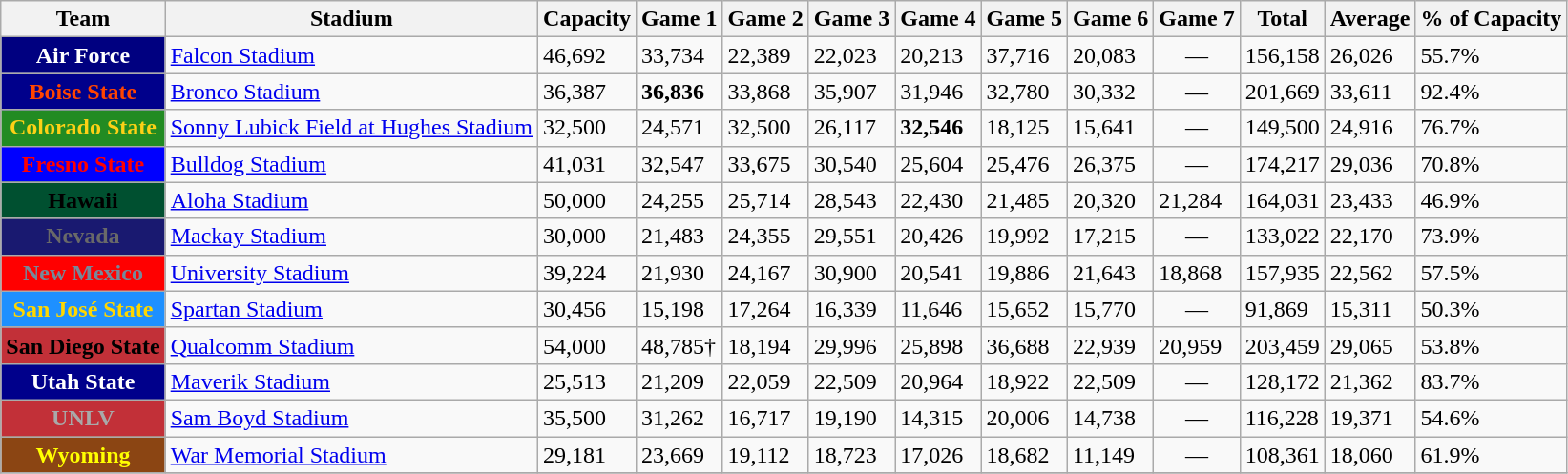<table class="wikitable">
<tr>
<th>Team</th>
<th>Stadium</th>
<th>Capacity</th>
<th>Game 1</th>
<th>Game 2</th>
<th>Game 3</th>
<th>Game 4</th>
<th>Game 5</th>
<th>Game 6</th>
<th>Game 7</th>
<th>Total</th>
<th>Average</th>
<th>% of Capacity</th>
</tr>
<tr>
<th style="background:#000080; color:#FFFFFF;">Air Force</th>
<td><a href='#'>Falcon Stadium</a></td>
<td>46,692</td>
<td>33,734</td>
<td>22,389</td>
<td>22,023</td>
<td>20,213</td>
<td>37,716</td>
<td>20,083</td>
<td align="center">—</td>
<td>156,158</td>
<td>26,026</td>
<td>55.7%</td>
</tr>
<tr>
<th style="background:#00008B; color:#FF4500;">Boise State</th>
<td><a href='#'>Bronco Stadium</a></td>
<td>36,387</td>
<td><strong>36,836</strong></td>
<td>33,868</td>
<td>35,907</td>
<td>31,946</td>
<td>32,780</td>
<td>30,332</td>
<td align="center">—</td>
<td>201,669</td>
<td>33,611</td>
<td>92.4%</td>
</tr>
<tr>
<th style="background:#228B22; color:#FCD116;">Colorado State</th>
<td><a href='#'>Sonny Lubick Field at Hughes Stadium</a></td>
<td>32,500</td>
<td>24,571</td>
<td>32,500</td>
<td>26,117</td>
<td><strong>32,546</strong></td>
<td>18,125</td>
<td>15,641</td>
<td align="center">—</td>
<td>149,500</td>
<td>24,916</td>
<td>76.7%</td>
</tr>
<tr>
<th style="background:#0000FF; color:#FF0000;">Fresno State</th>
<td><a href='#'>Bulldog Stadium</a></td>
<td>41,031</td>
<td>32,547</td>
<td>33,675</td>
<td>30,540</td>
<td>25,604</td>
<td>25,476</td>
<td>26,375</td>
<td align="center">—</td>
<td>174,217</td>
<td>29,036</td>
<td>70.8%</td>
</tr>
<tr>
<th style="background:#005030; color:#000000;">Hawaii</th>
<td><a href='#'>Aloha Stadium</a></td>
<td>50,000</td>
<td>24,255</td>
<td>25,714</td>
<td>28,543</td>
<td>22,430</td>
<td>21,485</td>
<td>20,320</td>
<td>21,284</td>
<td>164,031</td>
<td>23,433</td>
<td>46.9%</td>
</tr>
<tr>
<th style="background:#191970; color:#696969;">Nevada</th>
<td><a href='#'>Mackay Stadium</a></td>
<td>30,000</td>
<td>21,483</td>
<td>24,355</td>
<td>29,551</td>
<td>20,426</td>
<td>19,992</td>
<td>17,215</td>
<td align="center">—</td>
<td>133,022</td>
<td>22,170</td>
<td>73.9%</td>
</tr>
<tr>
<th style="background:#FF0000; color:#778899;">New Mexico</th>
<td><a href='#'>University Stadium</a></td>
<td>39,224</td>
<td>21,930</td>
<td>24,167</td>
<td>30,900</td>
<td>20,541</td>
<td>19,886</td>
<td>21,643</td>
<td>18,868</td>
<td>157,935</td>
<td>22,562</td>
<td>57.5%</td>
</tr>
<tr>
<th style="background:#1E90FF; color:#FFD700;">San José State</th>
<td><a href='#'>Spartan Stadium</a></td>
<td>30,456</td>
<td>15,198</td>
<td>17,264</td>
<td>16,339</td>
<td>11,646</td>
<td>15,652</td>
<td>15,770</td>
<td align="center">—</td>
<td>91,869</td>
<td>15,311</td>
<td>50.3%</td>
</tr>
<tr>
<th style="background:#C23038; color:#000000;">San Diego State</th>
<td><a href='#'>Qualcomm Stadium</a></td>
<td>54,000</td>
<td>48,785†</td>
<td>18,194</td>
<td>29,996</td>
<td>25,898</td>
<td>36,688</td>
<td>22,939</td>
<td>20,959</td>
<td>203,459</td>
<td>29,065</td>
<td>53.8%</td>
</tr>
<tr>
<th style="background:#00008B; color:#FFFFFF;">Utah State</th>
<td><a href='#'>Maverik Stadium</a></td>
<td>25,513</td>
<td>21,209</td>
<td>22,059</td>
<td>22,509</td>
<td>20,964</td>
<td>18,922</td>
<td>22,509</td>
<td align="center">—</td>
<td>128,172</td>
<td>21,362</td>
<td>83.7%</td>
</tr>
<tr>
<th style="background:#C23038; color:#A9A9A9;">UNLV</th>
<td><a href='#'>Sam Boyd Stadium</a></td>
<td>35,500</td>
<td>31,262</td>
<td>16,717</td>
<td>19,190</td>
<td>14,315</td>
<td>20,006</td>
<td>14,738</td>
<td align="center">—</td>
<td>116,228</td>
<td>19,371</td>
<td>54.6%</td>
</tr>
<tr>
<th style="background:#8B4513; color:#FFFF00;">Wyoming</th>
<td><a href='#'>War Memorial Stadium</a></td>
<td>29,181</td>
<td>23,669</td>
<td>19,112</td>
<td>18,723</td>
<td>17,026</td>
<td>18,682</td>
<td>11,149</td>
<td align="center">—</td>
<td>108,361</td>
<td>18,060</td>
<td>61.9%</td>
</tr>
<tr>
</tr>
</table>
